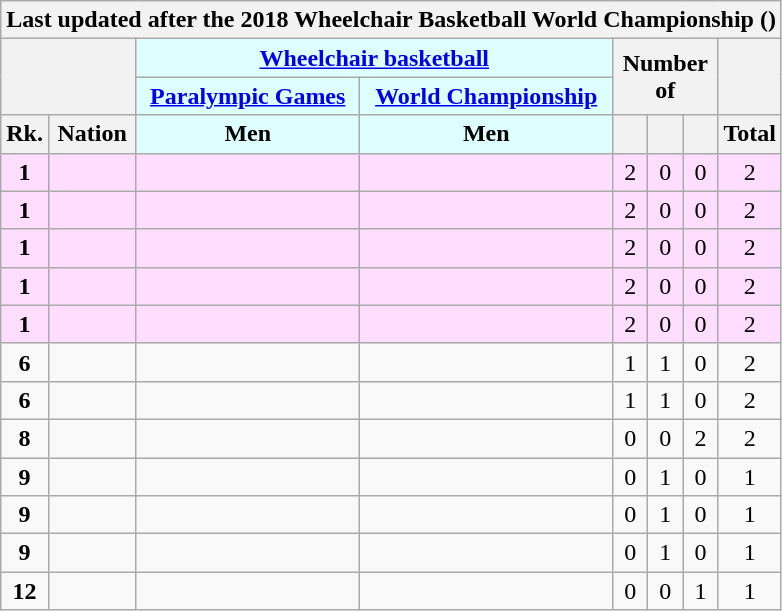<table class="wikitable" style="margin-top: 0em; text-align: center; font-size: 100%;">
<tr>
<th colspan="8">Last updated after the 2018 Wheelchair Basketball World Championship ()</th>
</tr>
<tr>
<th rowspan="2" colspan="2"></th>
<th colspan="2" style="background: #dff;"><a href='#'>Wheelchair basketball</a></th>
<th rowspan="2" colspan="3">Number of</th>
<th rowspan="2"></th>
</tr>
<tr>
<th style="background: #dff;"><a href='#'>Paralympic Games</a></th>
<th style="background: #dff;"><a href='#'>World Championship</a></th>
</tr>
<tr>
<th style="width: 1em;">Rk.</th>
<th>Nation</th>
<th style="background: #dff;">Men</th>
<th style="background: #dff;">Men</th>
<th style="width: 1em;"></th>
<th style="width: 1em;"></th>
<th style="width: 1em;"></th>
<th style="width: 1em;">Total</th>
</tr>
<tr style="background: #fdf;">
<td><strong>1</strong></td>
<td style="text-align: left;"></td>
<td></td>
<td></td>
<td>2</td>
<td>0</td>
<td>0</td>
<td>2</td>
</tr>
<tr style="background: #fdf;">
<td><strong>1</strong></td>
<td style="text-align: left;"></td>
<td></td>
<td></td>
<td>2</td>
<td>0</td>
<td>0</td>
<td>2</td>
</tr>
<tr style="background: #fdf;">
<td><strong>1</strong></td>
<td style="text-align: left;"></td>
<td></td>
<td></td>
<td>2</td>
<td>0</td>
<td>0</td>
<td>2</td>
</tr>
<tr style="background: #fdf;">
<td><strong>1</strong></td>
<td style="text-align: left;"></td>
<td></td>
<td></td>
<td>2</td>
<td>0</td>
<td>0</td>
<td>2</td>
</tr>
<tr style="background: #fdf;">
<td><strong>1</strong></td>
<td style="text-align: left;"></td>
<td></td>
<td></td>
<td>2</td>
<td>0</td>
<td>0</td>
<td>2</td>
</tr>
<tr>
<td><strong>6</strong></td>
<td style="text-align: left;"></td>
<td></td>
<td></td>
<td>1</td>
<td>1</td>
<td>0</td>
<td>2</td>
</tr>
<tr>
<td><strong>6</strong></td>
<td style="text-align: left;"></td>
<td></td>
<td></td>
<td>1</td>
<td>1</td>
<td>0</td>
<td>2</td>
</tr>
<tr>
<td><strong>8</strong></td>
<td style="text-align: left;"></td>
<td></td>
<td></td>
<td>0</td>
<td>0</td>
<td>2</td>
<td>2</td>
</tr>
<tr>
<td><strong>9</strong></td>
<td style="text-align: left;"></td>
<td></td>
<td></td>
<td>0</td>
<td>1</td>
<td>0</td>
<td>1</td>
</tr>
<tr>
<td><strong>9</strong></td>
<td style="text-align: left;"></td>
<td></td>
<td></td>
<td>0</td>
<td>1</td>
<td>0</td>
<td>1</td>
</tr>
<tr>
<td><strong>9</strong></td>
<td style="text-align: left;"></td>
<td></td>
<td></td>
<td>0</td>
<td>1</td>
<td>0</td>
<td>1</td>
</tr>
<tr>
<td><strong>12</strong></td>
<td style="text-align: left;"></td>
<td></td>
<td></td>
<td>0</td>
<td>0</td>
<td>1</td>
<td>1</td>
</tr>
</table>
